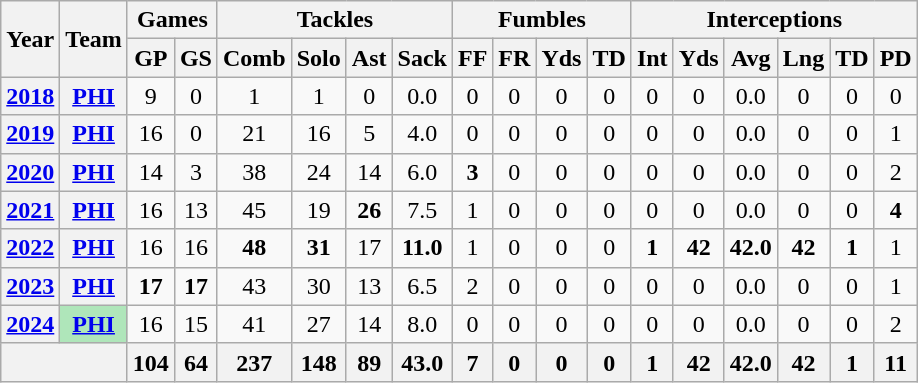<table class="wikitable" style="text-align:center">
<tr>
<th rowspan="2">Year</th>
<th rowspan="2">Team</th>
<th colspan="2">Games</th>
<th colspan="4">Tackles</th>
<th colspan="4">Fumbles</th>
<th colspan="6">Interceptions</th>
</tr>
<tr>
<th>GP</th>
<th>GS</th>
<th>Comb</th>
<th>Solo</th>
<th>Ast</th>
<th>Sack</th>
<th>FF</th>
<th>FR</th>
<th>Yds</th>
<th>TD</th>
<th>Int</th>
<th>Yds</th>
<th>Avg</th>
<th>Lng</th>
<th>TD</th>
<th>PD</th>
</tr>
<tr>
<th><a href='#'>2018</a></th>
<th><a href='#'>PHI</a></th>
<td>9</td>
<td>0</td>
<td>1</td>
<td>1</td>
<td>0</td>
<td>0.0</td>
<td>0</td>
<td>0</td>
<td>0</td>
<td>0</td>
<td>0</td>
<td>0</td>
<td>0.0</td>
<td>0</td>
<td>0</td>
<td>0</td>
</tr>
<tr>
<th><a href='#'>2019</a></th>
<th><a href='#'>PHI</a></th>
<td>16</td>
<td>0</td>
<td>21</td>
<td>16</td>
<td>5</td>
<td>4.0</td>
<td>0</td>
<td>0</td>
<td>0</td>
<td>0</td>
<td>0</td>
<td>0</td>
<td>0.0</td>
<td>0</td>
<td>0</td>
<td>1</td>
</tr>
<tr>
<th><a href='#'>2020</a></th>
<th><a href='#'>PHI</a></th>
<td>14</td>
<td>3</td>
<td>38</td>
<td>24</td>
<td>14</td>
<td>6.0</td>
<td><strong>3</strong></td>
<td>0</td>
<td>0</td>
<td>0</td>
<td>0</td>
<td>0</td>
<td>0.0</td>
<td>0</td>
<td>0</td>
<td>2</td>
</tr>
<tr>
<th><a href='#'>2021</a></th>
<th><a href='#'>PHI</a></th>
<td>16</td>
<td>13</td>
<td>45</td>
<td>19</td>
<td><strong>26</strong></td>
<td>7.5</td>
<td>1</td>
<td>0</td>
<td>0</td>
<td>0</td>
<td>0</td>
<td>0</td>
<td>0.0</td>
<td>0</td>
<td>0</td>
<td><strong>4</strong></td>
</tr>
<tr>
<th><a href='#'>2022</a></th>
<th><a href='#'>PHI</a></th>
<td>16</td>
<td>16</td>
<td><strong>48</strong></td>
<td><strong>31</strong></td>
<td>17</td>
<td><strong>11.0</strong></td>
<td>1</td>
<td>0</td>
<td>0</td>
<td>0</td>
<td><strong>1</strong></td>
<td><strong>42</strong></td>
<td><strong>42.0</strong></td>
<td><strong>42</strong></td>
<td><strong>1</strong></td>
<td>1</td>
</tr>
<tr>
<th><a href='#'>2023</a></th>
<th><a href='#'>PHI</a></th>
<td><strong>17</strong></td>
<td><strong>17</strong></td>
<td>43</td>
<td>30</td>
<td>13</td>
<td>6.5</td>
<td>2</td>
<td>0</td>
<td>0</td>
<td>0</td>
<td>0</td>
<td>0</td>
<td>0.0</td>
<td>0</td>
<td>0</td>
<td>1</td>
</tr>
<tr>
<th><a href='#'>2024</a></th>
<th style="background:#afe6ba;"><a href='#'>PHI</a></th>
<td>16</td>
<td>15</td>
<td>41</td>
<td>27</td>
<td>14</td>
<td>8.0</td>
<td>0</td>
<td>0</td>
<td>0</td>
<td>0</td>
<td>0</td>
<td>0</td>
<td>0.0</td>
<td>0</td>
<td>0</td>
<td>2</td>
</tr>
<tr>
<th colspan="2"></th>
<th>104</th>
<th>64</th>
<th>237</th>
<th>148</th>
<th>89</th>
<th>43.0</th>
<th>7</th>
<th>0</th>
<th>0</th>
<th>0</th>
<th>1</th>
<th>42</th>
<th>42.0</th>
<th>42</th>
<th>1</th>
<th>11</th>
</tr>
</table>
